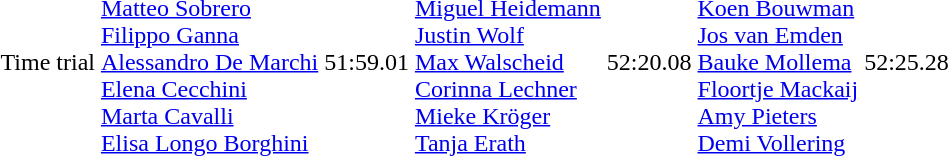<table>
<tr>
<td>Time trial<br></td>
<td><br><a href='#'>Matteo Sobrero</a><br><a href='#'>Filippo Ganna</a><br><a href='#'>Alessandro De Marchi</a><br><a href='#'>Elena Cecchini</a><br><a href='#'>Marta Cavalli</a><br><a href='#'>Elisa Longo Borghini</a></td>
<td>51:59.01</td>
<td><br><a href='#'>Miguel Heidemann</a><br><a href='#'>Justin Wolf</a><br><a href='#'>Max Walscheid</a><br><a href='#'>Corinna Lechner</a><br><a href='#'>Mieke Kröger</a><br><a href='#'>Tanja Erath</a></td>
<td>52:20.08</td>
<td><br><a href='#'>Koen Bouwman</a><br><a href='#'>Jos van Emden</a><br><a href='#'>Bauke Mollema</a><br><a href='#'>Floortje Mackaij</a><br><a href='#'>Amy Pieters</a><br><a href='#'>Demi Vollering</a></td>
<td>52:25.28</td>
</tr>
</table>
